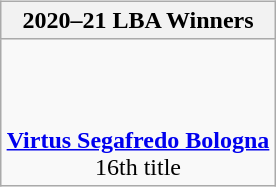<table style="width:100%;">
<tr>
<td valign=top align=right width=33%><br>













</td>
<td style="vertical-align:top; align:center; width:33%;"><br><table style="width:100%;">
<tr>
<td style="width=50%;"></td>
<td></td>
<td style="width=50%;"></td>
</tr>
</table>
<br> 

<div></div><table class=wikitable style="text-align:center; margin:auto">
<tr>
<th>2020–21 LBA Winners</th>
</tr>
<tr>
<td><br>  <br><br> <strong><a href='#'>Virtus Segafredo Bologna</a></strong><br>16th title</td>
</tr>
</table>

<br></td>
<td style="vertical-align:top; align:left; width:33%;"><br>













</td>
</tr>
</table>
